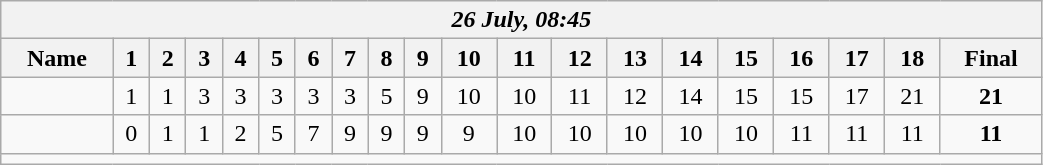<table class=wikitable style="text-align:center; width: 55%">
<tr>
<th colspan=21><em>26 July, 08:45</em></th>
</tr>
<tr>
<th>Name</th>
<th>1</th>
<th>2</th>
<th>3</th>
<th>4</th>
<th>5</th>
<th>6</th>
<th>7</th>
<th>8</th>
<th>9</th>
<th>10</th>
<th>11</th>
<th>12</th>
<th>13</th>
<th>14</th>
<th>15</th>
<th>16</th>
<th>17</th>
<th>18</th>
<th>Final</th>
</tr>
<tr>
<td align=left><strong></strong></td>
<td>1</td>
<td>1</td>
<td>3</td>
<td>3</td>
<td>3</td>
<td>3</td>
<td>3</td>
<td>5</td>
<td>9</td>
<td>10</td>
<td>10</td>
<td>11</td>
<td>12</td>
<td>14</td>
<td>15</td>
<td>15</td>
<td>17</td>
<td>21</td>
<td><strong>21</strong></td>
</tr>
<tr>
<td align=left></td>
<td>0</td>
<td>1</td>
<td>1</td>
<td>2</td>
<td>5</td>
<td>7</td>
<td>9</td>
<td>9</td>
<td>9</td>
<td>9</td>
<td>10</td>
<td>10</td>
<td>10</td>
<td>10</td>
<td>10</td>
<td>11</td>
<td>11</td>
<td>11</td>
<td><strong>11</strong></td>
</tr>
<tr>
<td colspan=21></td>
</tr>
</table>
